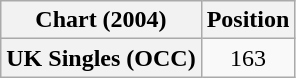<table class="wikitable plainrowheaders" style="text-align:center">
<tr>
<th scope="col">Chart (2004)</th>
<th scope="col">Position</th>
</tr>
<tr>
<th scope="row">UK Singles (OCC)</th>
<td>163</td>
</tr>
</table>
